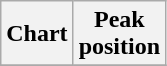<table class="wikitable sortable plainrowheaders">
<tr>
<th>Chart</th>
<th>Peak<br>position</th>
</tr>
<tr>
</tr>
</table>
